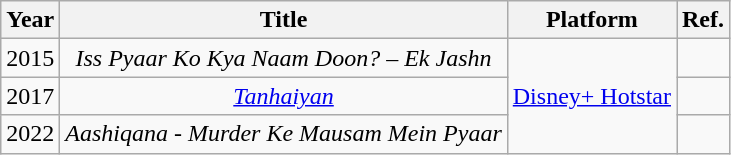<table class="wikitable" style="text-align:center;">
<tr>
<th scope="col">Year</th>
<th scope="col">Title</th>
<th scope="col">Platform</th>
<th scope="col">Ref.</th>
</tr>
<tr>
<td>2015</td>
<td><em>Iss Pyaar Ko Kya Naam Doon? – Ek Jashn</em></td>
<td rowspan="3"><a href='#'>Disney+ Hotstar</a></td>
<td></td>
</tr>
<tr>
<td>2017</td>
<td><em><a href='#'>Tanhaiyan</a></em></td>
<td></td>
</tr>
<tr>
<td>2022</td>
<td><em>Aashiqana - Murder Ke Mausam Mein Pyaar</em></td>
<td></td>
</tr>
</table>
